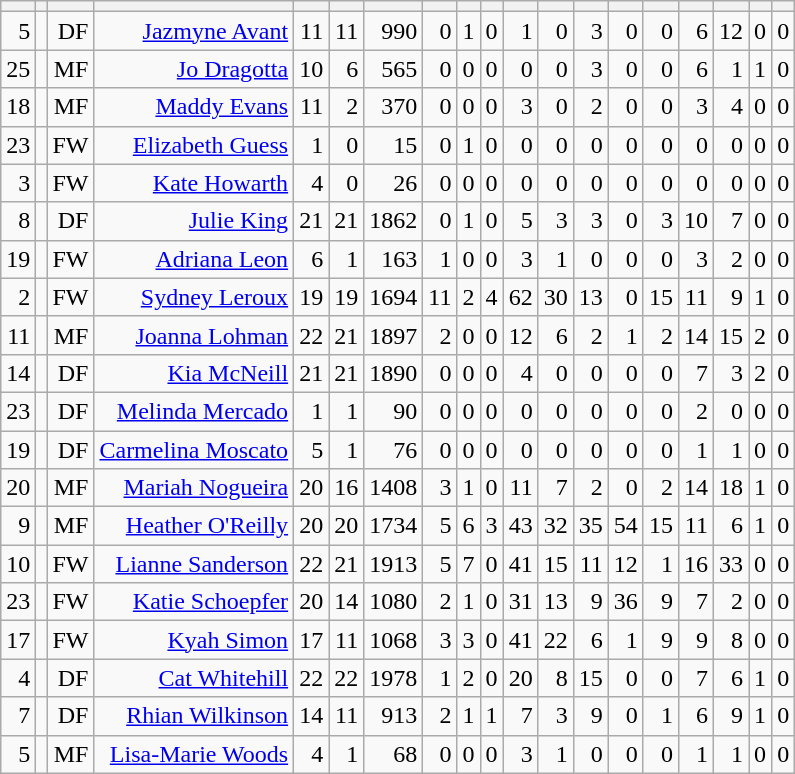<table class="wikitable sortable" style="text-align:right;">
<tr>
<th></th>
<th></th>
<th></th>
<th></th>
<th></th>
<th></th>
<th></th>
<th></th>
<th></th>
<th></th>
<th></th>
<th></th>
<th></th>
<th></th>
<th></th>
<th></th>
<th></th>
<th></th>
<th></th>
</tr>
<tr>
<td>5</td>
<td></td>
<td>DF</td>
<td><a href='#'>Jazmyne Avant</a></td>
<td>11</td>
<td>11</td>
<td>990</td>
<td>0</td>
<td>1</td>
<td>0</td>
<td>1</td>
<td>0</td>
<td>3</td>
<td>0</td>
<td>0</td>
<td>6</td>
<td>12</td>
<td>0</td>
<td>0</td>
</tr>
<tr>
<td>25</td>
<td></td>
<td>MF</td>
<td><a href='#'>Jo Dragotta</a></td>
<td>10</td>
<td>6</td>
<td>565</td>
<td>0</td>
<td>0</td>
<td>0</td>
<td>0</td>
<td>0</td>
<td>3</td>
<td>0</td>
<td>0</td>
<td>6</td>
<td>1</td>
<td>1</td>
<td>0</td>
</tr>
<tr>
<td>18</td>
<td></td>
<td>MF</td>
<td><a href='#'>Maddy Evans</a></td>
<td>11</td>
<td>2</td>
<td>370</td>
<td>0</td>
<td>0</td>
<td>0</td>
<td>3</td>
<td>0</td>
<td>2</td>
<td>0</td>
<td>0</td>
<td>3</td>
<td>4</td>
<td>0</td>
<td>0</td>
</tr>
<tr>
<td>23</td>
<td></td>
<td>FW</td>
<td><a href='#'>Elizabeth Guess</a></td>
<td>1</td>
<td>0</td>
<td>15</td>
<td>0</td>
<td>1</td>
<td>0</td>
<td>0</td>
<td>0</td>
<td>0</td>
<td>0</td>
<td>0</td>
<td>0</td>
<td>0</td>
<td>0</td>
<td>0</td>
</tr>
<tr>
<td>3</td>
<td></td>
<td>FW</td>
<td><a href='#'>Kate Howarth</a></td>
<td>4</td>
<td>0</td>
<td>26</td>
<td>0</td>
<td>0</td>
<td>0</td>
<td>0</td>
<td>0</td>
<td>0</td>
<td>0</td>
<td>0</td>
<td>0</td>
<td>0</td>
<td>0</td>
<td>0</td>
</tr>
<tr>
<td>8</td>
<td></td>
<td>DF</td>
<td><a href='#'>Julie King</a></td>
<td>21</td>
<td>21</td>
<td>1862</td>
<td>0</td>
<td>1</td>
<td>0</td>
<td>5</td>
<td>3</td>
<td>3</td>
<td>0</td>
<td>3</td>
<td>10</td>
<td>7</td>
<td>0</td>
<td>0</td>
</tr>
<tr>
<td>19</td>
<td></td>
<td>FW</td>
<td><a href='#'>Adriana Leon</a></td>
<td>6</td>
<td>1</td>
<td>163</td>
<td>1</td>
<td>0</td>
<td>0</td>
<td>3</td>
<td>1</td>
<td>0</td>
<td>0</td>
<td>0</td>
<td>3</td>
<td>2</td>
<td>0</td>
<td>0</td>
</tr>
<tr>
<td>2</td>
<td></td>
<td>FW</td>
<td><a href='#'>Sydney Leroux</a></td>
<td>19</td>
<td>19</td>
<td>1694</td>
<td>11</td>
<td>2</td>
<td>4</td>
<td>62</td>
<td>30</td>
<td>13</td>
<td>0</td>
<td>15</td>
<td>11</td>
<td>9</td>
<td>1</td>
<td>0</td>
</tr>
<tr>
<td>11</td>
<td></td>
<td>MF</td>
<td><a href='#'>Joanna Lohman</a></td>
<td>22</td>
<td>21</td>
<td>1897</td>
<td>2</td>
<td>0</td>
<td>0</td>
<td>12</td>
<td>6</td>
<td>2</td>
<td>1</td>
<td>2</td>
<td>14</td>
<td>15</td>
<td>2</td>
<td>0</td>
</tr>
<tr>
<td>14</td>
<td></td>
<td>DF</td>
<td><a href='#'>Kia McNeill</a></td>
<td>21</td>
<td>21</td>
<td>1890</td>
<td>0</td>
<td>0</td>
<td>0</td>
<td>4</td>
<td>0</td>
<td>0</td>
<td>0</td>
<td>0</td>
<td>7</td>
<td>3</td>
<td>2</td>
<td>0</td>
</tr>
<tr>
<td>23</td>
<td></td>
<td>DF</td>
<td><a href='#'>Melinda Mercado</a></td>
<td>1</td>
<td>1</td>
<td>90</td>
<td>0</td>
<td>0</td>
<td>0</td>
<td>0</td>
<td>0</td>
<td>0</td>
<td>0</td>
<td>0</td>
<td>2</td>
<td>0</td>
<td>0</td>
<td>0</td>
</tr>
<tr>
<td>19</td>
<td></td>
<td>DF</td>
<td><a href='#'>Carmelina Moscato</a></td>
<td>5</td>
<td>1</td>
<td>76</td>
<td>0</td>
<td>0</td>
<td>0</td>
<td>0</td>
<td>0</td>
<td>0</td>
<td>0</td>
<td>0</td>
<td>1</td>
<td>1</td>
<td>0</td>
<td>0</td>
</tr>
<tr>
<td>20</td>
<td></td>
<td>MF</td>
<td><a href='#'>Mariah Nogueira</a></td>
<td>20</td>
<td>16</td>
<td>1408</td>
<td>3</td>
<td>1</td>
<td>0</td>
<td>11</td>
<td>7</td>
<td>2</td>
<td>0</td>
<td>2</td>
<td>14</td>
<td>18</td>
<td>1</td>
<td>0</td>
</tr>
<tr>
<td>9</td>
<td></td>
<td>MF</td>
<td><a href='#'>Heather O'Reilly</a></td>
<td>20</td>
<td>20</td>
<td>1734</td>
<td>5</td>
<td>6</td>
<td>3</td>
<td>43</td>
<td>32</td>
<td>35</td>
<td>54</td>
<td>15</td>
<td>11</td>
<td>6</td>
<td>1</td>
<td>0</td>
</tr>
<tr>
<td>10</td>
<td></td>
<td>FW</td>
<td><a href='#'>Lianne Sanderson</a></td>
<td>22</td>
<td>21</td>
<td>1913</td>
<td>5</td>
<td>7</td>
<td>0</td>
<td>41</td>
<td>15</td>
<td>11</td>
<td>12</td>
<td>1</td>
<td>16</td>
<td>33</td>
<td>0</td>
<td>0</td>
</tr>
<tr>
<td>23</td>
<td></td>
<td>FW</td>
<td><a href='#'>Katie Schoepfer</a></td>
<td>20</td>
<td>14</td>
<td>1080</td>
<td>2</td>
<td>1</td>
<td>0</td>
<td>31</td>
<td>13</td>
<td>9</td>
<td>36</td>
<td>9</td>
<td>7</td>
<td>2</td>
<td>0</td>
<td>0</td>
</tr>
<tr>
<td>17</td>
<td></td>
<td>FW</td>
<td><a href='#'>Kyah Simon</a></td>
<td>17</td>
<td>11</td>
<td>1068</td>
<td>3</td>
<td>3</td>
<td>0</td>
<td>41</td>
<td>22</td>
<td>6</td>
<td>1</td>
<td>9</td>
<td>9</td>
<td>8</td>
<td>0</td>
<td>0</td>
</tr>
<tr>
<td>4</td>
<td></td>
<td>DF</td>
<td><a href='#'>Cat Whitehill</a></td>
<td>22</td>
<td>22</td>
<td>1978</td>
<td>1</td>
<td>2</td>
<td>0</td>
<td>20</td>
<td>8</td>
<td>15</td>
<td>0</td>
<td>0</td>
<td>7</td>
<td>6</td>
<td>1</td>
<td>0</td>
</tr>
<tr>
<td>7</td>
<td></td>
<td>DF</td>
<td><a href='#'>Rhian Wilkinson</a></td>
<td>14</td>
<td>11</td>
<td>913</td>
<td>2</td>
<td>1</td>
<td>1</td>
<td>7</td>
<td>3</td>
<td>9</td>
<td>0</td>
<td>1</td>
<td>6</td>
<td>9</td>
<td>1</td>
<td>0</td>
</tr>
<tr>
<td>5</td>
<td></td>
<td>MF</td>
<td><a href='#'>Lisa-Marie Woods</a></td>
<td>4</td>
<td>1</td>
<td>68</td>
<td>0</td>
<td>0</td>
<td>0</td>
<td>3</td>
<td>1</td>
<td>0</td>
<td>0</td>
<td>0</td>
<td>1</td>
<td>1</td>
<td>0</td>
<td>0</td>
</tr>
</table>
